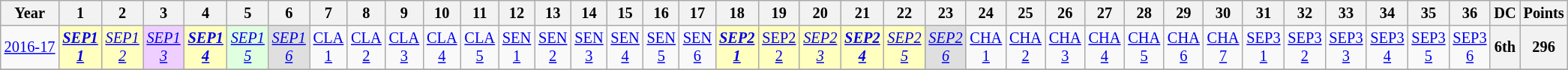<table class="wikitable" style="text-align:center; font-size:85%">
<tr>
<th>Year</th>
<th>1</th>
<th>2</th>
<th>3</th>
<th>4</th>
<th>5</th>
<th>6</th>
<th>7</th>
<th>8</th>
<th>9</th>
<th>10</th>
<th>11</th>
<th>12</th>
<th>13</th>
<th>14</th>
<th>15</th>
<th>16</th>
<th>17</th>
<th>18</th>
<th>19</th>
<th>20</th>
<th>21</th>
<th>22</th>
<th>23</th>
<th>24</th>
<th>25</th>
<th>26</th>
<th>27</th>
<th>28</th>
<th>29</th>
<th>30</th>
<th>31</th>
<th>32</th>
<th>33</th>
<th>34</th>
<th>35</th>
<th>36</th>
<th>DC</th>
<th>Points</th>
</tr>
<tr>
<td nowrap><a href='#'>2016-17</a></td>
<td style="background:#ffffbf"><strong><em><a href='#'>SEP1<br>1</a></em></strong><br></td>
<td style="background:#ffffbf"><em><a href='#'>SEP1<br>2</a></em><br></td>
<td style="background:#efcfff"><em><a href='#'>SEP1<br>3</a></em><br></td>
<td style="background:#ffffbf"><strong><em><a href='#'>SEP1<br>4</a></em></strong><br></td>
<td style="background:#dfffdf"><em><a href='#'>SEP1<br>5</a></em><br></td>
<td style="background:#dfdfdf"><em><a href='#'>SEP1<br>6</a></em><br></td>
<td><a href='#'>CLA<br>1</a></td>
<td><a href='#'>CLA<br>2</a></td>
<td><a href='#'>CLA<br>3</a></td>
<td><a href='#'>CLA<br>4</a></td>
<td><a href='#'>CLA<br>5</a></td>
<td><a href='#'>SEN<br>1</a></td>
<td><a href='#'>SEN<br>2</a></td>
<td><a href='#'>SEN<br>3</a></td>
<td><a href='#'>SEN<br>4</a></td>
<td><a href='#'>SEN<br>5</a></td>
<td><a href='#'>SEN<br>6</a></td>
<td style="background:#ffffbf"><strong><em><a href='#'>SEP2<br>1</a></em></strong><br></td>
<td style="background:#ffffbf"><a href='#'>SEP2<br>2</a><br></td>
<td style="background:#ffffbf"><em><a href='#'>SEP2<br>3</a></em><br></td>
<td style="background:#ffffbf"><strong><em><a href='#'>SEP2<br>4</a></em></strong><br></td>
<td style="background:#ffffbf"><em><a href='#'>SEP2<br>5</a></em><br></td>
<td style="background:#dfdfdf"><em><a href='#'>SEP2<br>6</a></em><br></td>
<td><a href='#'>CHA<br>1</a></td>
<td><a href='#'>CHA<br>2</a></td>
<td><a href='#'>CHA<br>3</a></td>
<td><a href='#'>CHA<br>4</a></td>
<td><a href='#'>CHA<br>5</a></td>
<td><a href='#'>CHA<br>6</a></td>
<td><a href='#'>CHA<br>7</a></td>
<td><a href='#'>SEP3<br>1</a></td>
<td><a href='#'>SEP3<br>2</a></td>
<td><a href='#'>SEP3<br>3</a></td>
<td><a href='#'>SEP3<br>4</a></td>
<td><a href='#'>SEP3<br>5</a></td>
<td><a href='#'>SEP3<br>6</a></td>
<th>6th</th>
<th>296</th>
</tr>
<tr>
</tr>
</table>
